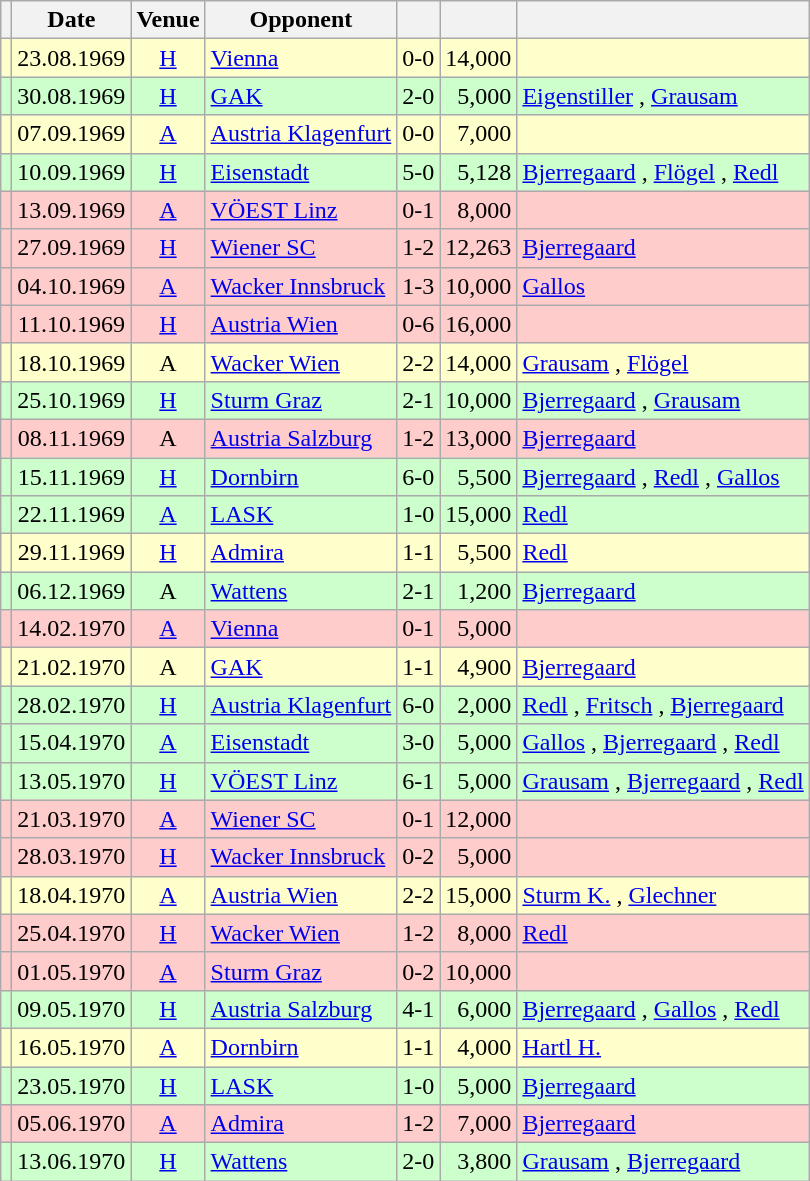<table class="wikitable" Style="text-align: center">
<tr>
<th></th>
<th>Date</th>
<th>Venue</th>
<th>Opponent</th>
<th></th>
<th></th>
<th></th>
</tr>
<tr style="background:#ffc">
<td></td>
<td>23.08.1969</td>
<td><a href='#'>H</a></td>
<td align="left"><a href='#'>Vienna</a></td>
<td>0-0</td>
<td align="right">14,000</td>
<td align="left"></td>
</tr>
<tr style="background:#cfc">
<td></td>
<td>30.08.1969</td>
<td><a href='#'>H</a></td>
<td align="left"><a href='#'>GAK</a></td>
<td>2-0</td>
<td align="right">5,000</td>
<td align="left"><a href='#'>Eigenstiller</a> , <a href='#'>Grausam</a> </td>
</tr>
<tr style="background:#ffc">
<td></td>
<td>07.09.1969</td>
<td><a href='#'>A</a></td>
<td align="left"><a href='#'>Austria Klagenfurt</a></td>
<td>0-0</td>
<td align="right">7,000</td>
<td align="left"></td>
</tr>
<tr style="background:#cfc">
<td></td>
<td>10.09.1969</td>
<td><a href='#'>H</a></td>
<td align="left"><a href='#'>Eisenstadt</a></td>
<td>5-0</td>
<td align="right">5,128</td>
<td align="left"><a href='#'>Bjerregaard</a>  , <a href='#'>Flögel</a> , <a href='#'>Redl</a>  </td>
</tr>
<tr style="background:#fcc">
<td></td>
<td>13.09.1969</td>
<td><a href='#'>A</a></td>
<td align="left"><a href='#'>VÖEST Linz</a></td>
<td>0-1</td>
<td align="right">8,000</td>
<td align="left"></td>
</tr>
<tr style="background:#fcc">
<td></td>
<td>27.09.1969</td>
<td><a href='#'>H</a></td>
<td align="left"><a href='#'>Wiener SC</a></td>
<td>1-2</td>
<td align="right">12,263</td>
<td align="left"><a href='#'>Bjerregaard</a> </td>
</tr>
<tr style="background:#fcc">
<td></td>
<td>04.10.1969</td>
<td><a href='#'>A</a></td>
<td align="left"><a href='#'>Wacker Innsbruck</a></td>
<td>1-3</td>
<td align="right">10,000</td>
<td align="left"><a href='#'>Gallos</a> </td>
</tr>
<tr style="background:#fcc">
<td></td>
<td>11.10.1969</td>
<td><a href='#'>H</a></td>
<td align="left"><a href='#'>Austria Wien</a></td>
<td>0-6</td>
<td align="right">16,000</td>
<td align="left"></td>
</tr>
<tr style="background:#ffc">
<td></td>
<td>18.10.1969</td>
<td>A</td>
<td align="left"><a href='#'>Wacker Wien</a></td>
<td>2-2</td>
<td align="right">14,000</td>
<td align="left"><a href='#'>Grausam</a> , <a href='#'>Flögel</a> </td>
</tr>
<tr style="background:#cfc">
<td></td>
<td>25.10.1969</td>
<td><a href='#'>H</a></td>
<td align="left"><a href='#'>Sturm Graz</a></td>
<td>2-1</td>
<td align="right">10,000</td>
<td align="left"><a href='#'>Bjerregaard</a> , <a href='#'>Grausam</a> </td>
</tr>
<tr style="background:#fcc">
<td></td>
<td>08.11.1969</td>
<td>A</td>
<td align="left"><a href='#'>Austria Salzburg</a></td>
<td>1-2</td>
<td align="right">13,000</td>
<td align="left"><a href='#'>Bjerregaard</a> </td>
</tr>
<tr style="background:#cfc">
<td></td>
<td>15.11.1969</td>
<td><a href='#'>H</a></td>
<td align="left"><a href='#'>Dornbirn</a></td>
<td>6-0</td>
<td align="right">5,500</td>
<td align="left"><a href='#'>Bjerregaard</a>   , <a href='#'>Redl</a>  , <a href='#'>Gallos</a> </td>
</tr>
<tr style="background:#cfc">
<td></td>
<td>22.11.1969</td>
<td><a href='#'>A</a></td>
<td align="left"><a href='#'>LASK</a></td>
<td>1-0</td>
<td align="right">15,000</td>
<td align="left"><a href='#'>Redl</a> </td>
</tr>
<tr style="background:#ffc">
<td></td>
<td>29.11.1969</td>
<td><a href='#'>H</a></td>
<td align="left"><a href='#'>Admira</a></td>
<td>1-1</td>
<td align="right">5,500</td>
<td align="left"><a href='#'>Redl</a> </td>
</tr>
<tr style="background:#cfc">
<td></td>
<td>06.12.1969</td>
<td>A</td>
<td align="left"><a href='#'>Wattens</a></td>
<td>2-1</td>
<td align="right">1,200</td>
<td align="left"><a href='#'>Bjerregaard</a>  </td>
</tr>
<tr style="background:#fcc">
<td></td>
<td>14.02.1970</td>
<td><a href='#'>A</a></td>
<td align="left"><a href='#'>Vienna</a></td>
<td>0-1</td>
<td align="right">5,000</td>
<td align="left"></td>
</tr>
<tr style="background:#ffc">
<td></td>
<td>21.02.1970</td>
<td>A</td>
<td align="left"><a href='#'>GAK</a></td>
<td>1-1</td>
<td align="right">4,900</td>
<td align="left"><a href='#'>Bjerregaard</a> </td>
</tr>
<tr style="background:#cfc">
<td></td>
<td>28.02.1970</td>
<td><a href='#'>H</a></td>
<td align="left"><a href='#'>Austria Klagenfurt</a></td>
<td>6-0</td>
<td align="right">2,000</td>
<td align="left"><a href='#'>Redl</a>  , <a href='#'>Fritsch</a>  , <a href='#'>Bjerregaard</a>  </td>
</tr>
<tr style="background:#cfc">
<td></td>
<td>15.04.1970</td>
<td><a href='#'>A</a></td>
<td align="left"><a href='#'>Eisenstadt</a></td>
<td>3-0</td>
<td align="right">5,000</td>
<td align="left"><a href='#'>Gallos</a> , <a href='#'>Bjerregaard</a> , <a href='#'>Redl</a> </td>
</tr>
<tr style="background:#cfc">
<td></td>
<td>13.05.1970</td>
<td><a href='#'>H</a></td>
<td align="left"><a href='#'>VÖEST Linz</a></td>
<td>6-1</td>
<td align="right">5,000</td>
<td align="left"><a href='#'>Grausam</a>   , <a href='#'>Bjerregaard</a>  , <a href='#'>Redl</a> </td>
</tr>
<tr style="background:#fcc">
<td></td>
<td>21.03.1970</td>
<td><a href='#'>A</a></td>
<td align="left"><a href='#'>Wiener SC</a></td>
<td>0-1</td>
<td align="right">12,000</td>
<td align="left"></td>
</tr>
<tr style="background:#fcc">
<td></td>
<td>28.03.1970</td>
<td><a href='#'>H</a></td>
<td align="left"><a href='#'>Wacker Innsbruck</a></td>
<td>0-2</td>
<td align="right">5,000</td>
<td align="left"></td>
</tr>
<tr style="background:#ffc">
<td></td>
<td>18.04.1970</td>
<td><a href='#'>A</a></td>
<td align="left"><a href='#'>Austria Wien</a></td>
<td>2-2</td>
<td align="right">15,000</td>
<td align="left"><a href='#'>Sturm K.</a> , <a href='#'>Glechner</a> </td>
</tr>
<tr style="background:#fcc">
<td></td>
<td>25.04.1970</td>
<td><a href='#'>H</a></td>
<td align="left"><a href='#'>Wacker Wien</a></td>
<td>1-2</td>
<td align="right">8,000</td>
<td align="left"><a href='#'>Redl</a> </td>
</tr>
<tr style="background:#fcc">
<td></td>
<td>01.05.1970</td>
<td><a href='#'>A</a></td>
<td align="left"><a href='#'>Sturm Graz</a></td>
<td>0-2</td>
<td align="right">10,000</td>
<td align="left"></td>
</tr>
<tr style="background:#cfc">
<td></td>
<td>09.05.1970</td>
<td><a href='#'>H</a></td>
<td align="left"><a href='#'>Austria Salzburg</a></td>
<td>4-1</td>
<td align="right">6,000</td>
<td align="left"><a href='#'>Bjerregaard</a> , <a href='#'>Gallos</a>  , <a href='#'>Redl</a> </td>
</tr>
<tr style="background:#ffc">
<td></td>
<td>16.05.1970</td>
<td><a href='#'>A</a></td>
<td align="left"><a href='#'>Dornbirn</a></td>
<td>1-1</td>
<td align="right">4,000</td>
<td align="left"><a href='#'>Hartl H.</a> </td>
</tr>
<tr style="background:#cfc">
<td></td>
<td>23.05.1970</td>
<td><a href='#'>H</a></td>
<td align="left"><a href='#'>LASK</a></td>
<td>1-0</td>
<td align="right">5,000</td>
<td align="left"><a href='#'>Bjerregaard</a> </td>
</tr>
<tr style="background:#fcc">
<td></td>
<td>05.06.1970</td>
<td><a href='#'>A</a></td>
<td align="left"><a href='#'>Admira</a></td>
<td>1-2</td>
<td align="right">7,000</td>
<td align="left"><a href='#'>Bjerregaard</a> </td>
</tr>
<tr style="background:#cfc">
<td></td>
<td>13.06.1970</td>
<td><a href='#'>H</a></td>
<td align="left"><a href='#'>Wattens</a></td>
<td>2-0</td>
<td align="right">3,800</td>
<td align="left"><a href='#'>Grausam</a> , <a href='#'>Bjerregaard</a> </td>
</tr>
</table>
